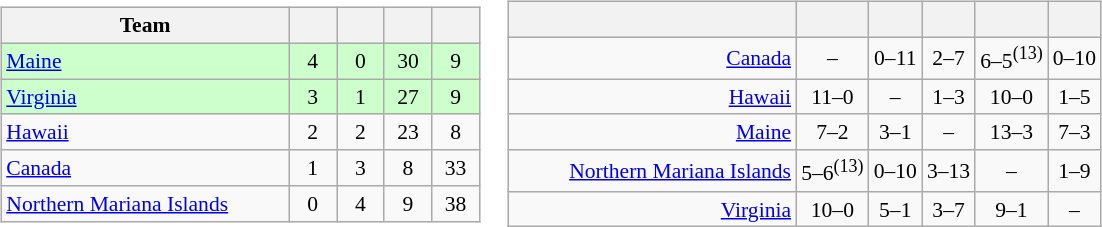<table>
<tr>
<td><br><table class="wikitable" style="text-align: center; font-size: 90%;">
<tr>
<th width=185>Team</th>
<th width=25></th>
<th width=25></th>
<th width=25></th>
<th width=25></th>
</tr>
<tr bgcolor="#ccffcc">
<td align="left"> <a href='#'>Maine</a></td>
<td>4</td>
<td>0</td>
<td>30</td>
<td>9</td>
</tr>
<tr bgcolor="#ccffcc">
<td align="left"> <a href='#'>Virginia</a></td>
<td>3</td>
<td>1</td>
<td>27</td>
<td>9</td>
</tr>
<tr>
<td align="left"> <a href='#'>Hawaii</a></td>
<td>2</td>
<td>2</td>
<td>23</td>
<td>8</td>
</tr>
<tr>
<td align="left"> <a href='#'>Canada</a></td>
<td>1</td>
<td>3</td>
<td>8</td>
<td>33</td>
</tr>
<tr>
<td align="left"> <a href='#'>Northern Mariana Islands</a></td>
<td>0</td>
<td>4</td>
<td>9</td>
<td>38</td>
</tr>
</table>
</td>
<td><br><table class="wikitable" style="text-align:center; font-size:90%;">
<tr>
<th width=185> </th>
<th></th>
<th></th>
<th></th>
<th></th>
<th></th>
</tr>
<tr>
<td style="text-align:right;"><a href='#'>Canada</a> </td>
<td>–</td>
<td>0–11</td>
<td>2–7</td>
<td>6–5<sup>(13)</sup></td>
<td>0–10</td>
</tr>
<tr>
<td style="text-align:right;"><a href='#'>Hawaii</a> </td>
<td>11–0</td>
<td>–</td>
<td>1–3</td>
<td>10–0</td>
<td>1–5</td>
</tr>
<tr>
<td style="text-align:right;"><a href='#'>Maine</a> </td>
<td>7–2</td>
<td>3–1</td>
<td>–</td>
<td>13–3</td>
<td>7–3</td>
</tr>
<tr>
<td style="text-align:right;"><a href='#'>Northern Mariana Islands</a> </td>
<td>5–6<sup>(13)</sup></td>
<td>0–10</td>
<td>3–13</td>
<td>–</td>
<td>1–9</td>
</tr>
<tr>
<td style="text-align:right;"><a href='#'>Virginia</a> </td>
<td>10–0</td>
<td>5–1</td>
<td>3–7</td>
<td>9–1</td>
<td>–</td>
</tr>
</table>
</td>
</tr>
</table>
